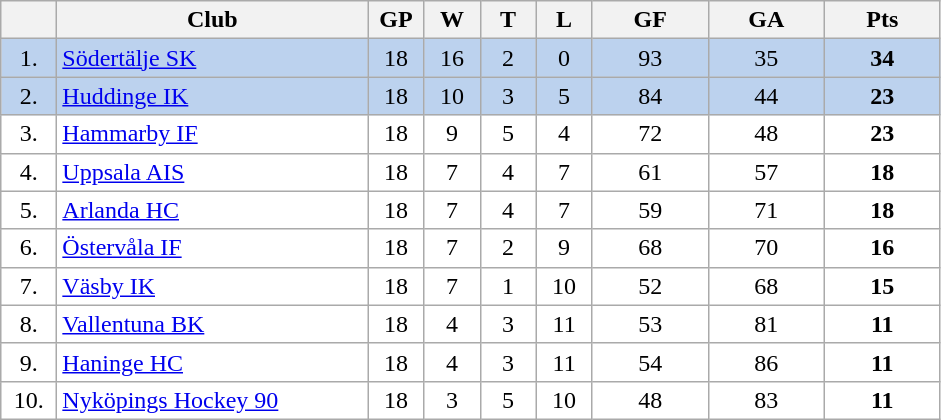<table class="wikitable">
<tr>
<th width="30"></th>
<th width="200">Club</th>
<th width="30">GP</th>
<th width="30">W</th>
<th width="30">T</th>
<th width="30">L</th>
<th width="70">GF</th>
<th width="70">GA</th>
<th width="70">Pts</th>
</tr>
<tr bgcolor="#BCD2EE" align="center">
<td>1.</td>
<td align="left"><a href='#'>Södertälje SK</a></td>
<td>18</td>
<td>16</td>
<td>2</td>
<td>0</td>
<td>93</td>
<td>35</td>
<td><strong>34</strong></td>
</tr>
<tr bgcolor="#BCD2EE" align="center">
<td>2.</td>
<td align="left"><a href='#'>Huddinge IK</a></td>
<td>18</td>
<td>10</td>
<td>3</td>
<td>5</td>
<td>84</td>
<td>44</td>
<td><strong>23</strong></td>
</tr>
<tr bgcolor="#FFFFFF" align="center">
<td>3.</td>
<td align="left"><a href='#'>Hammarby IF</a></td>
<td>18</td>
<td>9</td>
<td>5</td>
<td>4</td>
<td>72</td>
<td>48</td>
<td><strong>23</strong></td>
</tr>
<tr bgcolor="#FFFFFF" align="center">
<td>4.</td>
<td align="left"><a href='#'>Uppsala AIS</a></td>
<td>18</td>
<td>7</td>
<td>4</td>
<td>7</td>
<td>61</td>
<td>57</td>
<td><strong>18</strong></td>
</tr>
<tr bgcolor="#FFFFFF" align="center">
<td>5.</td>
<td align="left"><a href='#'>Arlanda HC</a></td>
<td>18</td>
<td>7</td>
<td>4</td>
<td>7</td>
<td>59</td>
<td>71</td>
<td><strong>18</strong></td>
</tr>
<tr bgcolor="#FFFFFF" align="center">
<td>6.</td>
<td align="left"><a href='#'>Östervåla IF</a></td>
<td>18</td>
<td>7</td>
<td>2</td>
<td>9</td>
<td>68</td>
<td>70</td>
<td><strong>16</strong></td>
</tr>
<tr bgcolor="#FFFFFF" align="center">
<td>7.</td>
<td align="left"><a href='#'>Väsby IK</a></td>
<td>18</td>
<td>7</td>
<td>1</td>
<td>10</td>
<td>52</td>
<td>68</td>
<td><strong>15</strong></td>
</tr>
<tr bgcolor="#FFFFFF" align="center">
<td>8.</td>
<td align="left"><a href='#'>Vallentuna BK</a></td>
<td>18</td>
<td>4</td>
<td>3</td>
<td>11</td>
<td>53</td>
<td>81</td>
<td><strong>11</strong></td>
</tr>
<tr bgcolor="#FFFFFF" align="center">
<td>9.</td>
<td align="left"><a href='#'>Haninge HC</a></td>
<td>18</td>
<td>4</td>
<td>3</td>
<td>11</td>
<td>54</td>
<td>86</td>
<td><strong>11</strong></td>
</tr>
<tr bgcolor="#FFFFFF" align="center">
<td>10.</td>
<td align="left"><a href='#'>Nyköpings Hockey 90</a></td>
<td>18</td>
<td>3</td>
<td>5</td>
<td>10</td>
<td>48</td>
<td>83</td>
<td><strong>11</strong></td>
</tr>
</table>
